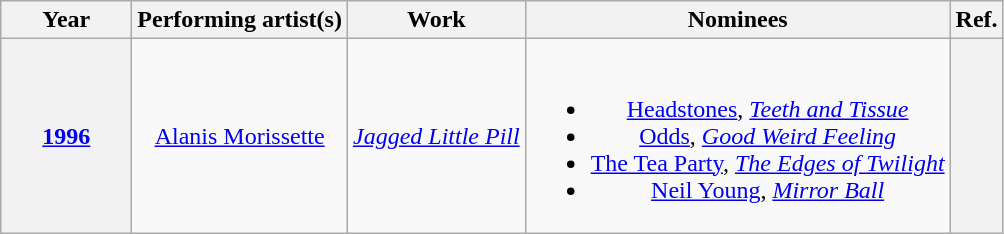<table class="wikitable plainrowheaders sortable" style="text-align:center;">
<tr>
<th scope="col" style="width:5em;">Year</th>
<th scope="col">Performing artist(s)</th>
<th scope="col">Work</th>
<th scope="col" class="unsortable">Nominees</th>
<th scope="col" class="unsortable">Ref.</th>
</tr>
<tr>
<th style="text-align:center;" scope="row"><a href='#'>1996</a></th>
<td scope="row"><a href='#'>Alanis Morissette</a></td>
<td scope="row"><em><a href='#'>Jagged Little Pill</a></em></td>
<td><br><ul><li><a href='#'>Headstones</a>, <em><a href='#'>Teeth and Tissue</a></em></li><li><a href='#'>Odds</a>, <em><a href='#'>Good Weird Feeling</a></em></li><li><a href='#'>The Tea Party</a>, <em><a href='#'>The Edges of Twilight</a></em></li><li><a href='#'>Neil Young</a>, <em><a href='#'>Mirror Ball</a></em></li></ul></td>
<th style="text-align:center;" scope="row"></th>
</tr>
</table>
